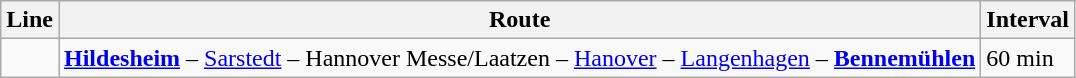<table class="wikitable">
<tr>
<th>Line</th>
<th>Route</th>
<th>Interval</th>
</tr>
<tr>
<td></td>
<td><strong><a href='#'>Hildesheim</a></strong> – <a href='#'>Sarstedt</a> – Hannover Messe/Laatzen – <a href='#'>Hanover</a> – <a href='#'>Langenhagen</a> – <strong><a href='#'>Bennemühlen</a></strong></td>
<td>60 min</td>
</tr>
</table>
